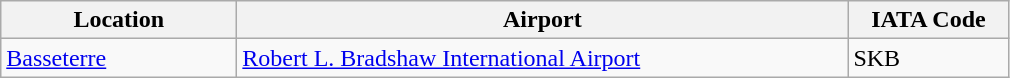<table class="wikitable">
<tr>
<th scope="col" style="width:150px;"><strong>Location</strong></th>
<th scope="col" style="width:400px;"><strong>Airport</strong></th>
<th scope="col" style="width:100px;"><strong>IATA Code</strong></th>
</tr>
<tr>
<td><a href='#'>Basseterre</a></td>
<td><a href='#'>Robert L. Bradshaw International Airport</a></td>
<td>SKB</td>
</tr>
</table>
